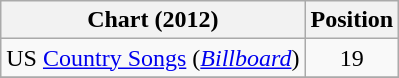<table class="wikitable sortable">
<tr>
<th scope="col">Chart (2012)</th>
<th scope="col">Position</th>
</tr>
<tr>
<td>US <a href='#'>Country Songs</a> (<em><a href='#'>Billboard</a></em>)</td>
<td align="center">19</td>
</tr>
<tr>
</tr>
</table>
